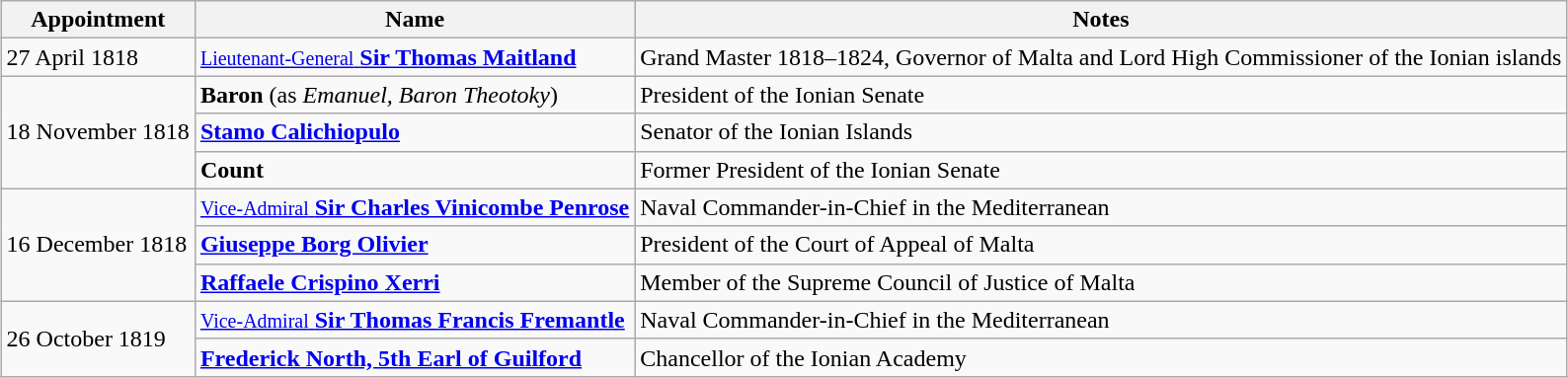<table class="wikitable" style="margin: 1em auto 1em auto">
<tr>
<th>Appointment</th>
<th>Name</th>
<th>Notes</th>
</tr>
<tr>
<td>27 April 1818</td>
<td><a href='#'><small>Lieutenant-General</small> <strong>Sir Thomas Maitland</strong></a></td>
<td>Grand Master 1818–1824, Governor of Malta and Lord High Commissioner of the Ionian islands</td>
</tr>
<tr>
<td rowspan="3">18 November 1818</td>
<td><strong>Baron </strong> (as <em>Emanuel, Baron Theotoky</em>)</td>
<td>President of the Ionian Senate</td>
</tr>
<tr>
<td><strong><a href='#'>Stamo Calichiopulo</a></strong></td>
<td>Senator of the Ionian Islands</td>
</tr>
<tr>
<td><strong>Count </strong></td>
<td>Former President of the Ionian Senate</td>
</tr>
<tr>
<td rowspan="3">16 December 1818</td>
<td><a href='#'><small>Vice-Admiral</small> <strong>Sir Charles Vinicombe Penrose</strong></a></td>
<td>Naval Commander-in-Chief in the Mediterranean</td>
</tr>
<tr>
<td><strong><a href='#'>Giuseppe Borg Olivier</a></strong></td>
<td>President of the Court of Appeal of Malta</td>
</tr>
<tr>
<td><strong><a href='#'>Raffaele Crispino Xerri</a></strong></td>
<td>Member of the Supreme Council of Justice of Malta</td>
</tr>
<tr>
<td rowspan="2">26 October 1819</td>
<td><a href='#'><small>Vice-Admiral</small> <strong>Sir Thomas Francis Fremantle</strong></a></td>
<td>Naval Commander-in-Chief in the Mediterranean</td>
</tr>
<tr>
<td><strong><a href='#'>Frederick North, 5th Earl of Guilford</a></strong></td>
<td>Chancellor of the Ionian Academy</td>
</tr>
</table>
